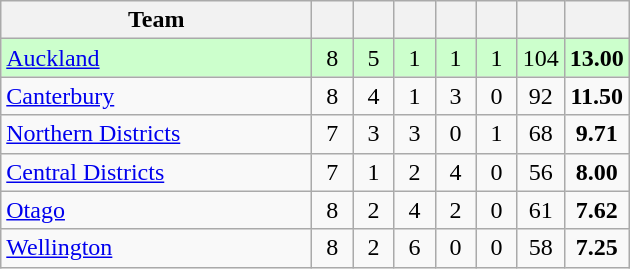<table class="wikitable" style="text-align:center">
<tr>
<th style="width:200px">Team</th>
<th width="20"></th>
<th width="20"></th>
<th width="20"></th>
<th width="20"></th>
<th width="20"></th>
<th width="20"></th>
<th width="20"></th>
</tr>
<tr style="background:#cfc">
<td style="text-align:left;"><a href='#'>Auckland</a></td>
<td>8</td>
<td>5</td>
<td>1</td>
<td>1</td>
<td>1</td>
<td>104</td>
<td><strong>13.00</strong></td>
</tr>
<tr>
<td style="text-align:left;"><a href='#'>Canterbury</a></td>
<td>8</td>
<td>4</td>
<td>1</td>
<td>3</td>
<td>0</td>
<td>92</td>
<td><strong>11.50</strong></td>
</tr>
<tr>
<td style="text-align:left;"><a href='#'>Northern Districts</a></td>
<td>7</td>
<td>3</td>
<td>3</td>
<td>0</td>
<td>1</td>
<td>68</td>
<td><strong>9.71</strong></td>
</tr>
<tr>
<td style="text-align:left;"><a href='#'>Central Districts</a></td>
<td>7</td>
<td>1</td>
<td>2</td>
<td>4</td>
<td>0</td>
<td>56</td>
<td><strong>8.00</strong></td>
</tr>
<tr>
<td style="text-align:left;"><a href='#'>Otago</a></td>
<td>8</td>
<td>2</td>
<td>4</td>
<td>2</td>
<td>0</td>
<td>61</td>
<td><strong>7.62</strong></td>
</tr>
<tr>
<td style="text-align:left;"><a href='#'>Wellington</a></td>
<td>8</td>
<td>2</td>
<td>6</td>
<td>0</td>
<td>0</td>
<td>58</td>
<td><strong>7.25</strong></td>
</tr>
</table>
